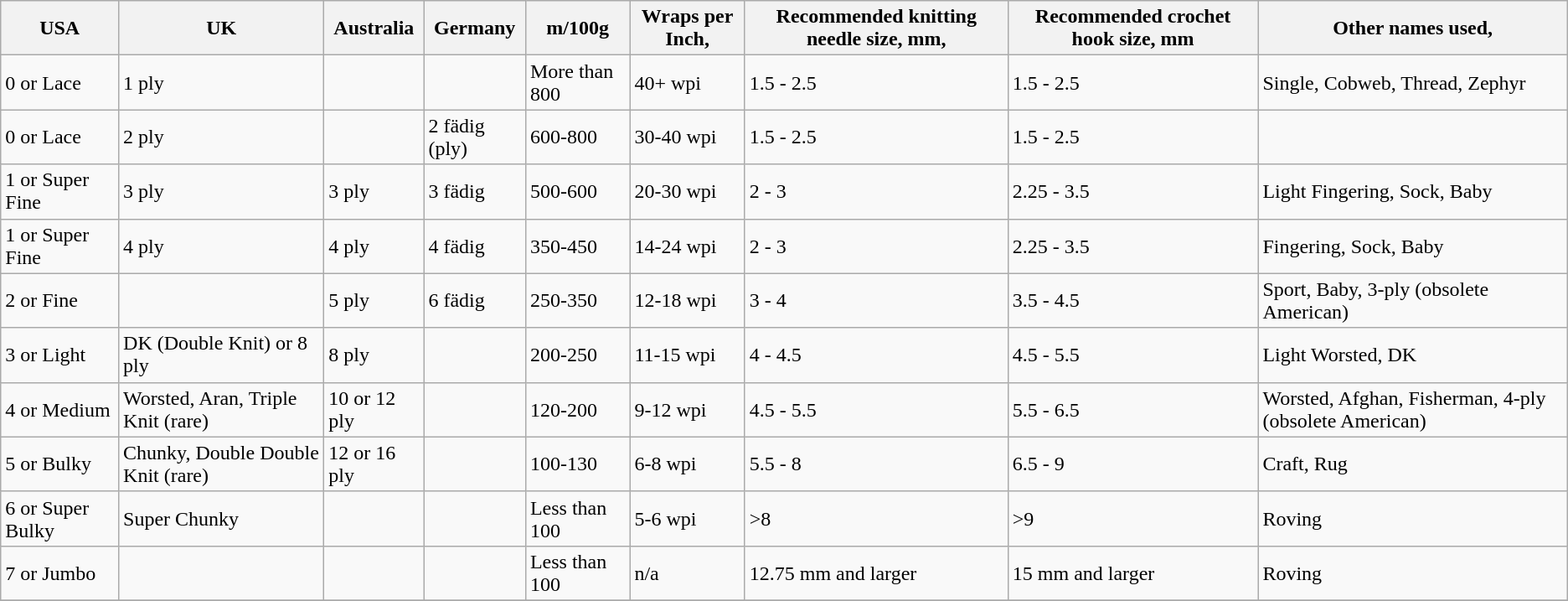<table class="wikitable" border="1">
<tr>
<th>USA </th>
<th>UK </th>
<th>Australia </th>
<th>Germany </th>
<th>m/100g </th>
<th>Wraps per Inch,</th>
<th>Recommended knitting needle size, mm,</th>
<th>Recommended crochet hook size, mm </th>
<th>Other names used,</th>
</tr>
<tr>
<td>0 or Lace</td>
<td>1 ply</td>
<td></td>
<td></td>
<td>More than 800</td>
<td>40+ wpi</td>
<td>1.5 - 2.5</td>
<td>1.5 - 2.5</td>
<td>Single, Cobweb, Thread, Zephyr</td>
</tr>
<tr>
<td>0 or Lace</td>
<td>2 ply</td>
<td></td>
<td>2 fädig (ply)</td>
<td>600-800</td>
<td>30-40 wpi</td>
<td>1.5 - 2.5</td>
<td>1.5 - 2.5</td>
<td></td>
</tr>
<tr>
<td>1 or Super Fine</td>
<td>3 ply</td>
<td>3 ply</td>
<td>3 fädig</td>
<td>500-600</td>
<td>20-30 wpi</td>
<td>2 - 3</td>
<td>2.25 - 3.5</td>
<td>Light Fingering, Sock, Baby</td>
</tr>
<tr>
<td>1 or Super Fine</td>
<td>4 ply</td>
<td>4 ply</td>
<td>4 fädig</td>
<td>350-450</td>
<td>14-24 wpi</td>
<td>2 - 3</td>
<td>2.25 - 3.5</td>
<td>Fingering, Sock, Baby</td>
</tr>
<tr>
<td>2 or Fine</td>
<td></td>
<td>5 ply</td>
<td>6 fädig</td>
<td>250-350</td>
<td>12-18 wpi</td>
<td>3 - 4</td>
<td>3.5 - 4.5</td>
<td>Sport, Baby, 3-ply (obsolete American)</td>
</tr>
<tr>
<td>3 or Light</td>
<td>DK (Double Knit) or 8 ply</td>
<td>8 ply</td>
<td></td>
<td>200-250</td>
<td>11-15 wpi</td>
<td>4 - 4.5</td>
<td>4.5 - 5.5</td>
<td>Light Worsted, DK</td>
</tr>
<tr>
<td>4 or Medium</td>
<td>Worsted, Aran, Triple Knit (rare)</td>
<td>10 or 12 ply</td>
<td></td>
<td>120-200</td>
<td>9-12 wpi</td>
<td>4.5 - 5.5</td>
<td>5.5 - 6.5</td>
<td>Worsted, Afghan, Fisherman, 4-ply (obsolete American)</td>
</tr>
<tr>
<td>5 or Bulky</td>
<td>Chunky, Double Double Knit (rare)</td>
<td>12 or 16 ply</td>
<td></td>
<td>100-130</td>
<td>6-8 wpi</td>
<td>5.5 - 8</td>
<td>6.5 - 9</td>
<td>Craft, Rug</td>
</tr>
<tr>
<td>6 or Super Bulky</td>
<td>Super Chunky</td>
<td></td>
<td></td>
<td>Less than 100</td>
<td>5-6 wpi</td>
<td>>8</td>
<td>>9</td>
<td>Roving</td>
</tr>
<tr>
<td>7 or Jumbo</td>
<td></td>
<td></td>
<td></td>
<td>Less than 100</td>
<td>n/a</td>
<td>12.75 mm and larger</td>
<td>15 mm and larger</td>
<td>Roving</td>
</tr>
<tr>
</tr>
</table>
